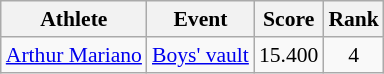<table class="wikitable" border="1" style="font-size:90%">
<tr>
<th>Athlete</th>
<th>Event</th>
<th>Score</th>
<th>Rank</th>
</tr>
<tr>
<td><a href='#'>Arthur Mariano</a></td>
<td><a href='#'>Boys' vault</a></td>
<td align=center>15.400</td>
<td align=center>4</td>
</tr>
</table>
